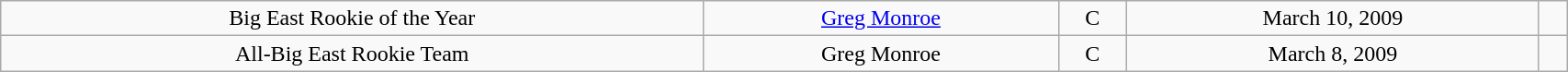<table class="wikitable" style="width: 90%;text-align: center;">
<tr align="center">
<td rowspan="1">Big East Rookie of the Year</td>
<td><a href='#'>Greg Monroe</a></td>
<td>C</td>
<td>March 10, 2009</td>
<td></td>
</tr>
<tr align="center">
<td rowspan="1">All-Big East Rookie Team</td>
<td>Greg Monroe</td>
<td>C</td>
<td>March 8, 2009</td>
<td></td>
</tr>
</table>
